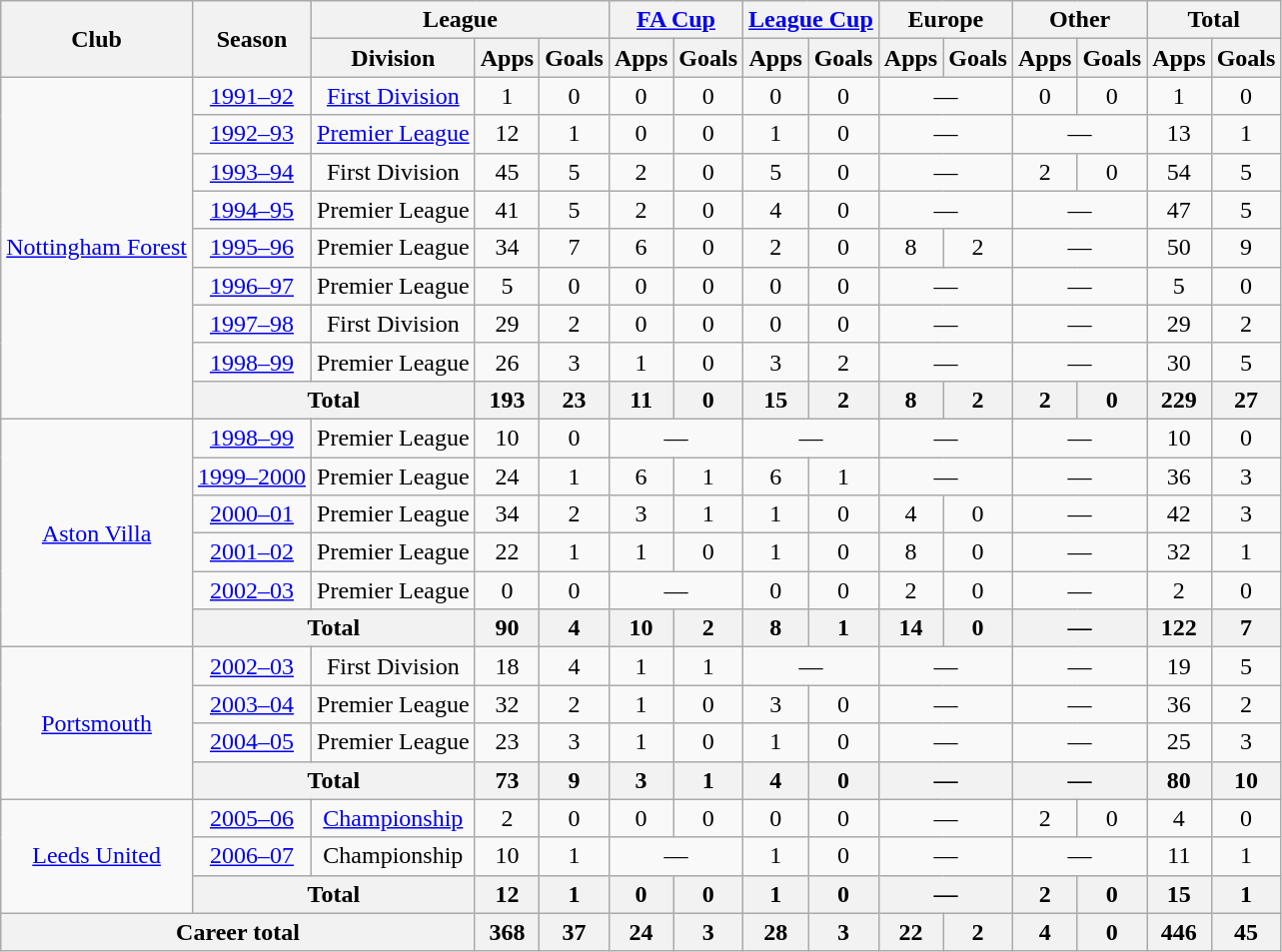<table class="wikitable" style="text-align:center">
<tr>
<th rowspan="2">Club</th>
<th rowspan="2">Season</th>
<th colspan="3">League</th>
<th colspan="2"><a href='#'>FA Cup</a></th>
<th colspan="2"><a href='#'>League Cup</a></th>
<th colspan="2">Europe</th>
<th colspan="2">Other</th>
<th colspan="2">Total</th>
</tr>
<tr>
<th>Division</th>
<th>Apps</th>
<th>Goals</th>
<th>Apps</th>
<th>Goals</th>
<th>Apps</th>
<th>Goals</th>
<th>Apps</th>
<th>Goals</th>
<th>Apps</th>
<th>Goals</th>
<th>Apps</th>
<th>Goals</th>
</tr>
<tr>
<td rowspan="9"><a href='#'>Nottingham Forest</a></td>
<td><a href='#'>1991–92</a></td>
<td><a href='#'>First Division</a></td>
<td>1</td>
<td>0</td>
<td>0</td>
<td>0</td>
<td>0</td>
<td>0</td>
<td colspan="2">—</td>
<td>0</td>
<td>0</td>
<td>1</td>
<td>0</td>
</tr>
<tr>
<td><a href='#'>1992–93</a></td>
<td><a href='#'>Premier League</a></td>
<td>12</td>
<td>1</td>
<td>0</td>
<td>0</td>
<td>1</td>
<td>0</td>
<td colspan="2">—</td>
<td colspan="2">—</td>
<td>13</td>
<td>1</td>
</tr>
<tr>
<td><a href='#'>1993–94</a></td>
<td>First Division</td>
<td>45</td>
<td>5</td>
<td>2</td>
<td>0</td>
<td>5</td>
<td>0</td>
<td colspan="2">—</td>
<td>2</td>
<td>0</td>
<td>54</td>
<td>5</td>
</tr>
<tr>
<td><a href='#'>1994–95</a></td>
<td>Premier League</td>
<td>41</td>
<td>5</td>
<td>2</td>
<td>0</td>
<td>4</td>
<td>0</td>
<td colspan="2">—</td>
<td colspan="2">—</td>
<td>47</td>
<td>5</td>
</tr>
<tr>
<td><a href='#'>1995–96</a></td>
<td>Premier League</td>
<td>34</td>
<td>7</td>
<td>6</td>
<td>0</td>
<td>2</td>
<td>0</td>
<td>8</td>
<td>2</td>
<td colspan="2">—</td>
<td>50</td>
<td>9</td>
</tr>
<tr>
<td><a href='#'>1996–97</a></td>
<td>Premier League</td>
<td>5</td>
<td>0</td>
<td>0</td>
<td>0</td>
<td>0</td>
<td>0</td>
<td colspan="2">—</td>
<td colspan="2">—</td>
<td>5</td>
<td>0</td>
</tr>
<tr>
<td><a href='#'>1997–98</a></td>
<td>First Division</td>
<td>29</td>
<td>2</td>
<td>0</td>
<td>0</td>
<td>0</td>
<td>0</td>
<td colspan="2">—</td>
<td colspan="2">—</td>
<td>29</td>
<td>2</td>
</tr>
<tr>
<td><a href='#'>1998–99</a></td>
<td>Premier League</td>
<td>26</td>
<td>3</td>
<td>1</td>
<td>0</td>
<td>3</td>
<td>2</td>
<td colspan="2">—</td>
<td colspan="2">—</td>
<td>30</td>
<td>5</td>
</tr>
<tr>
<th colspan="2">Total</th>
<th>193</th>
<th>23</th>
<th>11</th>
<th>0</th>
<th>15</th>
<th>2</th>
<th>8</th>
<th>2</th>
<th>2</th>
<th>0</th>
<th>229</th>
<th>27</th>
</tr>
<tr>
<td rowspan="6"><a href='#'>Aston Villa</a></td>
<td><a href='#'>1998–99</a></td>
<td>Premier League</td>
<td>10</td>
<td>0</td>
<td colspan="2">—</td>
<td colspan="2">—</td>
<td colspan="2">—</td>
<td colspan="2">—</td>
<td>10</td>
<td>0</td>
</tr>
<tr>
<td><a href='#'>1999–2000</a></td>
<td>Premier League</td>
<td>24</td>
<td>1</td>
<td>6</td>
<td>1</td>
<td>6</td>
<td>1</td>
<td colspan="2">—</td>
<td colspan="2">—</td>
<td>36</td>
<td>3</td>
</tr>
<tr>
<td><a href='#'>2000–01</a></td>
<td>Premier League</td>
<td>34</td>
<td>2</td>
<td>3</td>
<td>1</td>
<td>1</td>
<td>0</td>
<td>4</td>
<td>0</td>
<td colspan="2">—</td>
<td>42</td>
<td>3</td>
</tr>
<tr>
<td><a href='#'>2001–02</a></td>
<td>Premier League</td>
<td>22</td>
<td>1</td>
<td>1</td>
<td>0</td>
<td>1</td>
<td>0</td>
<td>8</td>
<td>0</td>
<td colspan="2">—</td>
<td>32</td>
<td>1</td>
</tr>
<tr>
<td><a href='#'>2002–03</a></td>
<td>Premier League</td>
<td>0</td>
<td>0</td>
<td colspan="2">—</td>
<td>0</td>
<td>0</td>
<td>2</td>
<td>0</td>
<td colspan="2">—</td>
<td>2</td>
<td>0</td>
</tr>
<tr>
<th colspan="2">Total</th>
<th>90</th>
<th>4</th>
<th>10</th>
<th>2</th>
<th>8</th>
<th>1</th>
<th>14</th>
<th>0</th>
<th colspan="2">—</th>
<th>122</th>
<th>7</th>
</tr>
<tr>
<td rowspan="4"><a href='#'>Portsmouth</a></td>
<td><a href='#'>2002–03</a></td>
<td>First Division</td>
<td>18</td>
<td>4</td>
<td>1</td>
<td>1</td>
<td colspan="2">—</td>
<td colspan="2">—</td>
<td colspan="2">—</td>
<td>19</td>
<td>5</td>
</tr>
<tr>
<td><a href='#'>2003–04</a></td>
<td>Premier League</td>
<td>32</td>
<td>2</td>
<td>1</td>
<td>0</td>
<td>3</td>
<td>0</td>
<td colspan="2">—</td>
<td colspan="2">—</td>
<td>36</td>
<td>2</td>
</tr>
<tr>
<td><a href='#'>2004–05</a></td>
<td>Premier League</td>
<td>23</td>
<td>3</td>
<td>1</td>
<td>0</td>
<td>1</td>
<td>0</td>
<td colspan="2">—</td>
<td colspan="2">—</td>
<td>25</td>
<td>3</td>
</tr>
<tr>
<th colspan="2">Total</th>
<th>73</th>
<th>9</th>
<th>3</th>
<th>1</th>
<th>4</th>
<th>0</th>
<th colspan="2">—</th>
<th colspan="2">—</th>
<th>80</th>
<th>10</th>
</tr>
<tr>
<td rowspan="3"><a href='#'>Leeds United</a></td>
<td><a href='#'>2005–06</a></td>
<td><a href='#'>Championship</a></td>
<td>2</td>
<td>0</td>
<td>0</td>
<td>0</td>
<td>0</td>
<td>0</td>
<td colspan="2">—</td>
<td>2</td>
<td>0</td>
<td>4</td>
<td>0</td>
</tr>
<tr>
<td><a href='#'>2006–07</a></td>
<td>Championship</td>
<td>10</td>
<td>1</td>
<td colspan="2">—</td>
<td>1</td>
<td>0</td>
<td colspan="2">—</td>
<td colspan="2">—</td>
<td>11</td>
<td>1</td>
</tr>
<tr>
<th colspan="2">Total</th>
<th>12</th>
<th>1</th>
<th>0</th>
<th>0</th>
<th>1</th>
<th>0</th>
<th colspan="2">—</th>
<th>2</th>
<th>0</th>
<th>15</th>
<th>1</th>
</tr>
<tr>
<th colspan="3">Career total</th>
<th>368</th>
<th>37</th>
<th>24</th>
<th>3</th>
<th>28</th>
<th>3</th>
<th>22</th>
<th>2</th>
<th>4</th>
<th>0</th>
<th>446</th>
<th>45</th>
</tr>
</table>
